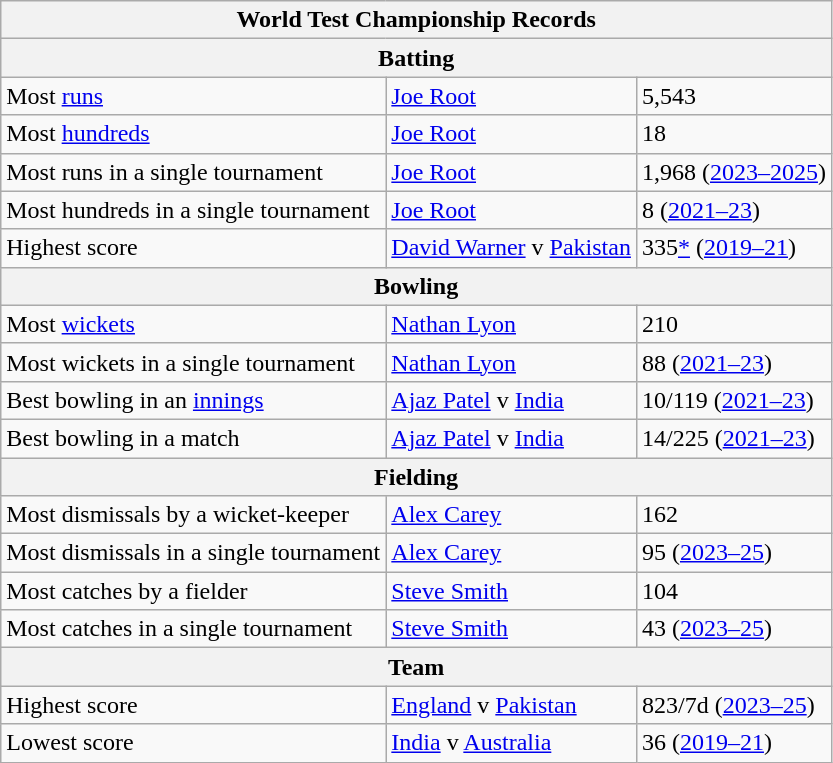<table class="wikitable">
<tr>
<th Colspan=3>World Test Championship Records</th>
</tr>
<tr>
<th Colspan=3>Batting</th>
</tr>
<tr>
<td>Most <a href='#'>runs</a></td>
<td> <a href='#'>Joe Root</a></td>
<td>5,543</td>
</tr>
<tr>
<td>Most <a href='#'>hundreds</a></td>
<td> <a href='#'>Joe Root</a></td>
<td>18</td>
</tr>
<tr>
<td>Most runs in a single tournament</td>
<td> <a href='#'>Joe Root</a></td>
<td>1,968 (<a href='#'>2023–2025</a>)</td>
</tr>
<tr>
<td>Most hundreds in a single tournament</td>
<td> <a href='#'>Joe Root</a></td>
<td>8 (<a href='#'>2021–23</a>)</td>
</tr>
<tr>
<td>Highest score</td>
<td> <a href='#'>David Warner</a> v <a href='#'>Pakistan</a></td>
<td>335<a href='#'>*</a> (<a href='#'>2019–21</a>)</td>
</tr>
<tr>
<th Colspan=3>Bowling</th>
</tr>
<tr>
<td>Most <a href='#'>wickets</a></td>
<td>  <a href='#'>Nathan Lyon</a></td>
<td>210</td>
</tr>
<tr>
<td>Most wickets in a single tournament</td>
<td>  <a href='#'>Nathan Lyon</a></td>
<td>88 (<a href='#'>2021–23</a>)</td>
</tr>
<tr>
<td>Best bowling in an <a href='#'>innings</a></td>
<td> <a href='#'>Ajaz Patel</a> v <a href='#'>India</a></td>
<td>10/119 (<a href='#'>2021–23</a>)</td>
</tr>
<tr>
<td>Best bowling in a match</td>
<td> <a href='#'>Ajaz Patel</a> v <a href='#'>India</a></td>
<td>14/225 (<a href='#'>2021–23</a>)</td>
</tr>
<tr>
<th Colspan=3>Fielding</th>
</tr>
<tr>
<td>Most dismissals by a wicket-keeper</td>
<td> <a href='#'>Alex Carey</a></td>
<td>162</td>
</tr>
<tr>
<td>Most dismissals in a single tournament</td>
<td> <a href='#'>Alex Carey</a></td>
<td>95 (<a href='#'>2023–25</a>)</td>
</tr>
<tr>
<td>Most catches by a fielder</td>
<td> <a href='#'>Steve Smith</a></td>
<td>104</td>
</tr>
<tr>
<td>Most catches in a single tournament</td>
<td> <a href='#'>Steve Smith</a></td>
<td>43 (<a href='#'>2023–25</a>)</td>
</tr>
<tr>
<th Colspan=3>Team</th>
</tr>
<tr>
<td>Highest score</td>
<td> <a href='#'>England</a> v  <a href='#'>Pakistan</a></td>
<td>823/7d (<a href='#'>2023–25</a>)</td>
</tr>
<tr>
<td>Lowest score</td>
<td> <a href='#'>India</a> v  <a href='#'>Australia</a></td>
<td>36 (<a href='#'>2019–21</a>)</td>
</tr>
</table>
